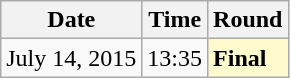<table class="wikitable">
<tr>
<th>Date</th>
<th>Time</th>
<th>Round</th>
</tr>
<tr>
<td>July 14, 2015</td>
<td>13:35</td>
<td style=background:lemonchiffon><strong>Final</strong></td>
</tr>
</table>
